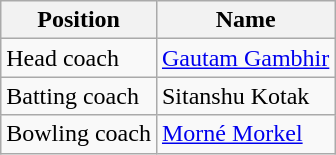<table class="wikitable">
<tr>
<th>Position</th>
<th>Name</th>
</tr>
<tr>
<td>Head coach</td>
<td><a href='#'>Gautam Gambhir</a></td>
</tr>
<tr>
<td>Batting coach</td>
<td>Sitanshu Kotak</td>
</tr>
<tr>
<td>Bowling coach</td>
<td><a href='#'>Morné Morkel</a></td>
</tr>
</table>
